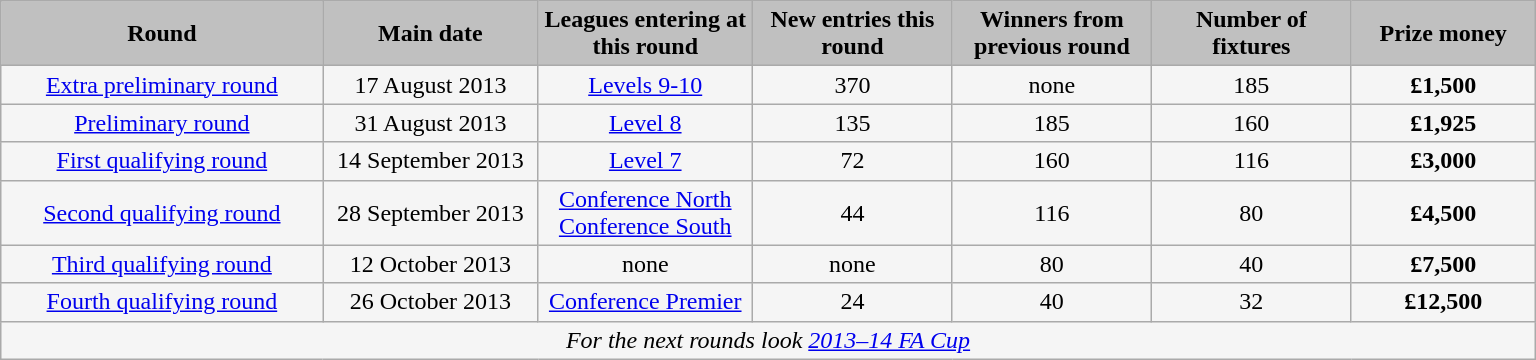<table class="wikitable" style="width: 1024px; background:WhiteSmoke; text-align:center">
<tr>
<th scope="col" style="width: 21.00%; background:silver;">Round</th>
<th scope="col" style="width: 14.00%; background:silver;">Main date</th>
<th scope="col" style="width: 14.00%; background:silver;">Leagues entering at this round</th>
<th scope="col" style="width: 13.00%; background:silver;">New entries this round</th>
<th scope="col" style="width: 13.00%; background:silver;">Winners from previous round</th>
<th scope="col" style="width: 13.00%; background:silver;">Number of fixtures</th>
<th scope="col" style="width: 12.00%; background:silver;">Prize money</th>
</tr>
<tr>
<td><a href='#'>Extra preliminary round</a></td>
<td>17 August 2013</td>
<td><a href='#'>Levels 9-10</a></td>
<td>370</td>
<td>none</td>
<td>185</td>
<td><strong>£1,500</strong></td>
</tr>
<tr>
<td><a href='#'>Preliminary round</a></td>
<td>31 August 2013</td>
<td><a href='#'>Level 8</a></td>
<td>135</td>
<td>185</td>
<td>160</td>
<td><strong>£1,925</strong></td>
</tr>
<tr>
<td><a href='#'>First qualifying round</a></td>
<td>14 September 2013</td>
<td><a href='#'>Level 7</a></td>
<td>72</td>
<td>160</td>
<td>116</td>
<td><strong>£3,000</strong></td>
</tr>
<tr>
<td><a href='#'>Second qualifying round</a></td>
<td>28 September 2013</td>
<td><a href='#'>Conference North<br>Conference South</a></td>
<td>44</td>
<td>116</td>
<td>80</td>
<td><strong>£4,500</strong></td>
</tr>
<tr>
<td><a href='#'>Third qualifying round</a></td>
<td>12 October 2013</td>
<td>none</td>
<td>none</td>
<td>80</td>
<td>40</td>
<td><strong>£7,500</strong></td>
</tr>
<tr>
<td><a href='#'>Fourth qualifying round</a></td>
<td>26 October 2013</td>
<td><a href='#'>Conference Premier</a></td>
<td>24</td>
<td>40</td>
<td>32</td>
<td><strong>£12,500</strong></td>
</tr>
<tr>
<td colspan="7"><em>For the next rounds look <a href='#'>2013–14 FA Cup</a></em></td>
</tr>
</table>
